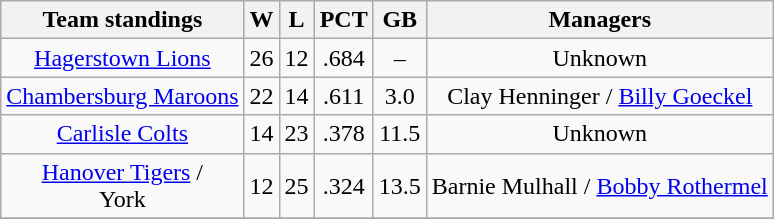<table class="wikitable">
<tr>
<th>Team standings</th>
<th>W</th>
<th>L</th>
<th>PCT</th>
<th>GB</th>
<th>Managers</th>
</tr>
<tr align=center>
<td><a href='#'>Hagerstown Lions</a></td>
<td>26</td>
<td>12</td>
<td>.684</td>
<td>–</td>
<td>Unknown</td>
</tr>
<tr align=center>
<td><a href='#'>Chambersburg Maroons</a></td>
<td>22</td>
<td>14</td>
<td>.611</td>
<td>3.0</td>
<td>Clay Henninger / <a href='#'>Billy Goeckel</a></td>
</tr>
<tr align=center>
<td><a href='#'>Carlisle Colts</a></td>
<td>14</td>
<td>23</td>
<td>.378</td>
<td>11.5</td>
<td>Unknown</td>
</tr>
<tr align=center>
<td><a href='#'>Hanover Tigers</a> /<br>York</td>
<td>12</td>
<td>25</td>
<td>.324</td>
<td>13.5</td>
<td>Barnie Mulhall / <a href='#'>Bobby Rothermel</a></td>
</tr>
<tr align=center>
</tr>
</table>
